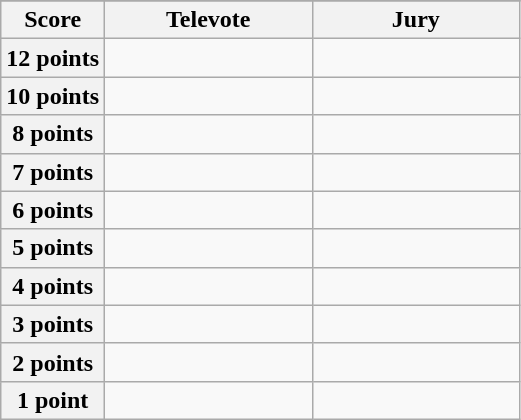<table class="wikitable">
<tr>
</tr>
<tr>
<th scope="col" width="20%">Score</th>
<th scope="col" width="40%">Televote</th>
<th scope="col" width="40%">Jury</th>
</tr>
<tr>
<th scope="row">12 points</th>
<td></td>
<td></td>
</tr>
<tr>
<th scope="row">10 points</th>
<td></td>
<td></td>
</tr>
<tr>
<th scope="row">8 points</th>
<td></td>
<td></td>
</tr>
<tr>
<th scope="row">7 points</th>
<td></td>
<td></td>
</tr>
<tr>
<th scope="row">6 points</th>
<td></td>
<td></td>
</tr>
<tr>
<th scope="row">5 points</th>
<td></td>
<td></td>
</tr>
<tr>
<th scope="row">4 points</th>
<td></td>
<td></td>
</tr>
<tr>
<th scope="row">3 points</th>
<td></td>
<td></td>
</tr>
<tr>
<th scope="row">2 points</th>
<td></td>
<td></td>
</tr>
<tr>
<th scope="row">1 point</th>
<td></td>
<td></td>
</tr>
</table>
